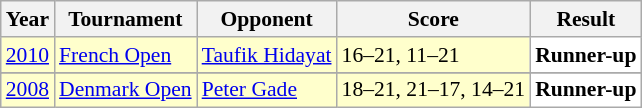<table class="sortable wikitable" style="font-size: 90%;">
<tr>
<th>Year</th>
<th>Tournament</th>
<th>Opponent</th>
<th>Score</th>
<th>Result</th>
</tr>
<tr style="background:#FFFFCC">
<td align="center"><a href='#'>2010</a></td>
<td align="left"><a href='#'>French Open</a></td>
<td align="left"> <a href='#'>Taufik Hidayat</a></td>
<td align="left">16–21, 11–21</td>
<td style="text-align:left; background:white"> <strong>Runner-up</strong></td>
</tr>
<tr>
</tr>
<tr style="background:#FFFFCC">
<td align="center"><a href='#'>2008</a></td>
<td align="left"><a href='#'>Denmark Open</a></td>
<td align="left"> <a href='#'>Peter Gade</a></td>
<td align="left">18–21, 21–17, 14–21</td>
<td style="text-align:left; background:white"> <strong>Runner-up</strong></td>
</tr>
</table>
